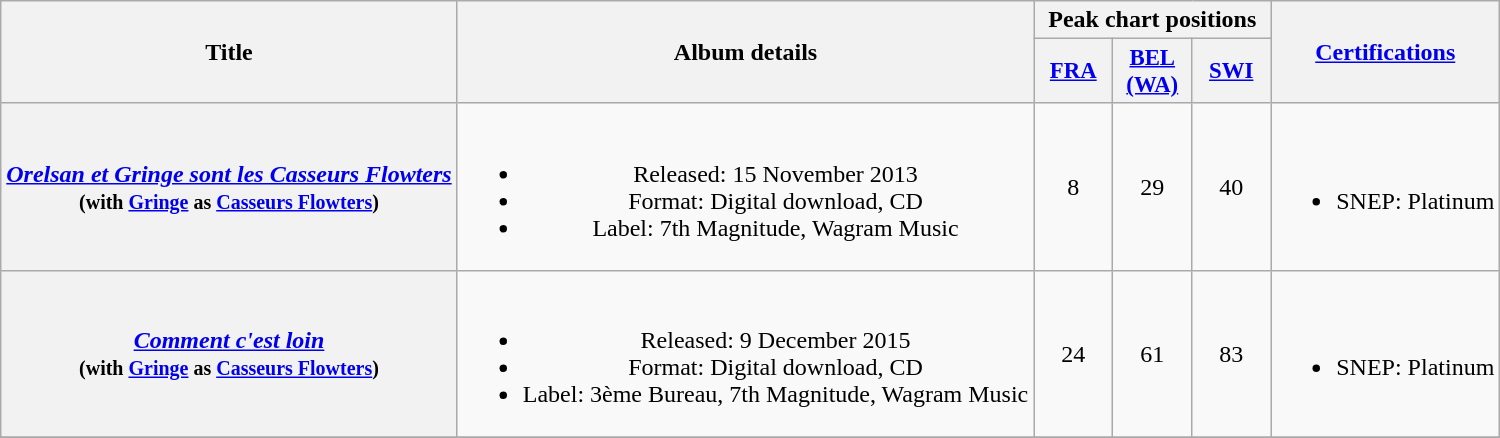<table class="wikitable plainrowheaders" style="text-align:center;">
<tr>
<th scope="col" rowspan="2">Title</th>
<th scope="col" rowspan="2">Album details</th>
<th scope="col" colspan="3">Peak chart positions</th>
<th scope="col" rowspan="2"><a href='#'>Certifications</a></th>
</tr>
<tr>
<th scope="col" style="width:3em;font-size:95%;"><a href='#'>FRA</a><br></th>
<th scope="col" style="width:3em;font-size:95%;"><a href='#'>BEL (WA)</a><br></th>
<th scope="col" style="width:3em;font-size:95%;"><a href='#'>SWI</a><br></th>
</tr>
<tr>
<th scope="row"><em><a href='#'>Orelsan et Gringe sont les Casseurs Flowters</a></em><br><small>(with <a href='#'>Gringe</a> as <a href='#'>Casseurs Flowters</a>)</small></th>
<td><br><ul><li>Released: 15 November 2013</li><li>Format: Digital download, CD</li><li>Label: 7th Magnitude, Wagram Music</li></ul></td>
<td>8</td>
<td>29</td>
<td>40</td>
<td><br><ul><li>SNEP: Platinum</li></ul></td>
</tr>
<tr>
<th scope="row"><em><a href='#'>Comment c'est loin</a></em><br><small>(with <a href='#'>Gringe</a> as <a href='#'>Casseurs Flowters</a>)</small></th>
<td><br><ul><li>Released: 9 December 2015</li><li>Format: Digital download, CD</li><li>Label: 3ème Bureau, 7th Magnitude, Wagram Music</li></ul></td>
<td>24</td>
<td>61</td>
<td>83</td>
<td><br><ul><li>SNEP: Platinum</li></ul></td>
</tr>
<tr>
</tr>
</table>
